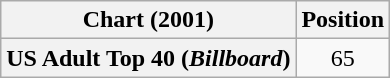<table class="wikitable plainrowheaders" style="text-align:center">
<tr>
<th>Chart (2001)</th>
<th>Position</th>
</tr>
<tr>
<th scope="row">US Adult Top 40 (<em>Billboard</em>)</th>
<td>65</td>
</tr>
</table>
